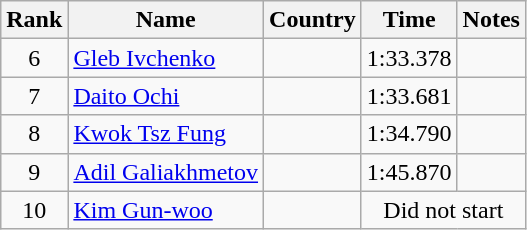<table class="wikitable sortable" style="text-align:center">
<tr>
<th>Rank</th>
<th>Name</th>
<th>Country</th>
<th>Time</th>
<th>Notes</th>
</tr>
<tr>
<td>6</td>
<td align=left><a href='#'>Gleb Ivchenko</a></td>
<td align=left></td>
<td>1:33.378</td>
<td></td>
</tr>
<tr>
<td>7</td>
<td align=left><a href='#'>Daito Ochi</a></td>
<td align=left></td>
<td>1:33.681</td>
<td></td>
</tr>
<tr>
<td>8</td>
<td align=left><a href='#'>Kwok Tsz Fung</a></td>
<td align=left></td>
<td>1:34.790</td>
<td></td>
</tr>
<tr>
<td>9</td>
<td align=left><a href='#'>Adil Galiakhmetov</a></td>
<td align=left></td>
<td>1:45.870</td>
<td></td>
</tr>
<tr>
<td>10</td>
<td align=left><a href='#'>Kim Gun-woo</a></td>
<td align=left></td>
<td colspan="2">Did not start</td>
</tr>
</table>
